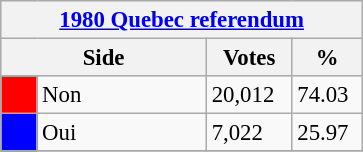<table class="wikitable" style="font-size: 95%; clear:both">
<tr style="background-color:#E9E9E9">
<th colspan=4><a href='#'>1980 Quebec referendum</a></th>
</tr>
<tr style="background-color:#E9E9E9">
<th colspan=2 style="width: 130px">Side</th>
<th style="width: 50px">Votes</th>
<th style="width: 40px">%</th>
</tr>
<tr>
<td bgcolor="red"></td>
<td>Non</td>
<td>20,012</td>
<td>74.03</td>
</tr>
<tr>
<td bgcolor="blue"></td>
<td>Oui</td>
<td>7,022</td>
<td>25.97</td>
</tr>
<tr>
</tr>
</table>
